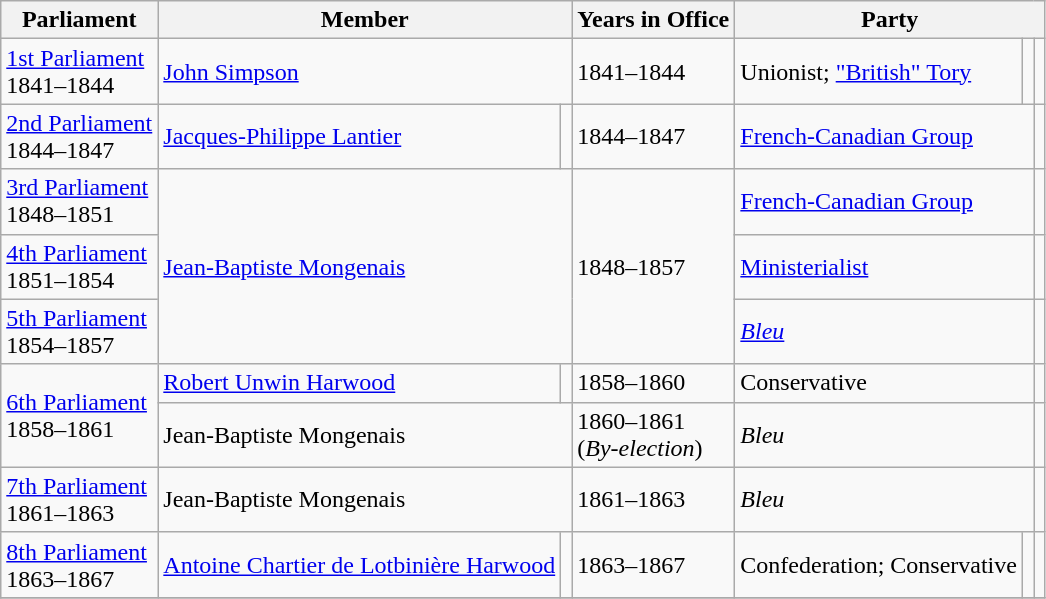<table class="wikitable">
<tr>
<th>Parliament</th>
<th colspan="2">Member</th>
<th>Years in Office</th>
<th colspan="3">Party</th>
</tr>
<tr>
<td><a href='#'>1st Parliament</a><br>1841–1844</td>
<td colspan="2"><a href='#'>John Simpson</a></td>
<td>1841–1844</td>
<td>Unionist;  <a href='#'>"British" Tory</a></td>
<td></td>
<td></td>
</tr>
<tr>
<td><a href='#'>2nd Parliament</a> <br> 1844–1847</td>
<td><a href='#'>Jacques-Philippe Lantier</a></td>
<td></td>
<td>1844–1847</td>
<td colspan="2"><a href='#'>French-Canadian Group</a></td>
<td></td>
</tr>
<tr>
<td><a href='#'>3rd Parliament</a> <br> 1848–1851</td>
<td colspan="2" rowspan="3"><a href='#'>Jean-Baptiste Mongenais</a></td>
<td rowspan="3">1848–1857</td>
<td colspan="2"><a href='#'>French-Canadian Group</a></td>
<td></td>
</tr>
<tr>
<td><a href='#'>4th Parliament</a> <br>1851–1854</td>
<td colspan="2"><a href='#'>Ministerialist</a></td>
<td></td>
</tr>
<tr>
<td><a href='#'>5th Parliament</a> <br> 1854–1857</td>
<td colspan="2"><a href='#'><em>Bleu</em></a></td>
<td></td>
</tr>
<tr>
<td rowspan="2"><a href='#'>6th Parliament</a> <br> 1858–1861</td>
<td><a href='#'>Robert Unwin Harwood</a></td>
<td></td>
<td>1858–1860</td>
<td colspan="2">Conservative</td>
<td></td>
</tr>
<tr>
<td colspan="2">Jean-Baptiste Mongenais</td>
<td>1860–1861 <br> (<em>By-election</em>)</td>
<td colspan="2"><em>Bleu</em></td>
<td></td>
</tr>
<tr>
<td><a href='#'>7th Parliament</a> <br>1861–1863</td>
<td colspan="2">Jean-Baptiste Mongenais</td>
<td>1861–1863</td>
<td colspan="2"><em>Bleu</em></td>
<td></td>
</tr>
<tr>
<td><a href='#'>8th Parliament</a> <br>1863–1867</td>
<td><a href='#'>Antoine Chartier de Lotbinière Harwood</a></td>
<td></td>
<td>1863–1867</td>
<td>Confederation; Conservative</td>
<td></td>
<td></td>
</tr>
<tr>
</tr>
</table>
